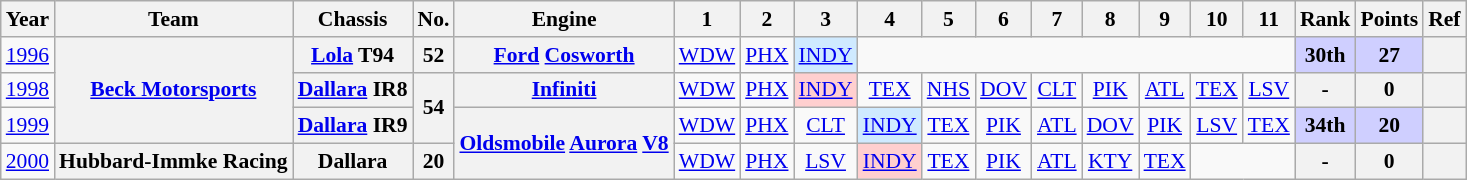<table class="wikitable" style="text-align:center; font-size:90%">
<tr>
<th>Year</th>
<th>Team</th>
<th>Chassis</th>
<th>No.</th>
<th>Engine</th>
<th>1</th>
<th>2</th>
<th>3</th>
<th>4</th>
<th>5</th>
<th>6</th>
<th>7</th>
<th>8</th>
<th>9</th>
<th>10</th>
<th>11</th>
<th>Rank</th>
<th>Points</th>
<th>Ref</th>
</tr>
<tr>
<td rowspan="1"><a href='#'>1996</a></td>
<th rowspan="3"><a href='#'>Beck Motorsports</a></th>
<th><a href='#'>Lola</a> T94</th>
<th>52</th>
<th rowspan="1"><a href='#'>Ford</a> <a href='#'>Cosworth</a></th>
<td><a href='#'>WDW</a><br></td>
<td><a href='#'>PHX</a></td>
<td style="background:#CFEAFF;"><a href='#'>INDY</a><br></td>
<td colspan="8"></td>
<th style="background:#CFCFFF;">30th</th>
<th style="background:#CFCFFF;">27</th>
<th></th>
</tr>
<tr>
<td rowspan="1"><a href='#'>1998</a></td>
<th><a href='#'>Dallara</a> IR8</th>
<th rowspan=2>54</th>
<th rowspan="1"><a href='#'>Infiniti</a></th>
<td><a href='#'>WDW</a><br></td>
<td><a href='#'>PHX</a></td>
<td style="background:#FFCFCF;"><a href='#'>INDY</a><br></td>
<td><a href='#'>TEX</a></td>
<td><a href='#'>NHS</a></td>
<td><a href='#'>DOV</a></td>
<td><a href='#'>CLT</a></td>
<td><a href='#'>PIK</a></td>
<td><a href='#'>ATL</a></td>
<td><a href='#'>TEX</a></td>
<td><a href='#'>LSV</a></td>
<th>-</th>
<th>0</th>
<th></th>
</tr>
<tr>
<td rowspan="1"><a href='#'>1999</a></td>
<th><a href='#'>Dallara</a> IR9</th>
<th rowspan="2"><a href='#'>Oldsmobile</a> <a href='#'>Aurora</a> <a href='#'>V8</a></th>
<td><a href='#'>WDW</a><br></td>
<td><a href='#'>PHX</a><br></td>
<td><a href='#'>CLT</a></td>
<td style="background:#cfeaff;"><a href='#'>INDY</a><br></td>
<td><a href='#'>TEX</a></td>
<td><a href='#'>PIK</a></td>
<td><a href='#'>ATL</a><br></td>
<td><a href='#'>DOV</a><br></td>
<td><a href='#'>PIK</a><br></td>
<td><a href='#'>LSV</a><br></td>
<td><a href='#'>TEX</a></td>
<th rowspan="1" style="background:#CFCFFF;">34th</th>
<th rowspan="1" style="background:#CFCFFF;">20</th>
<th></th>
</tr>
<tr>
<td rowspan="1"><a href='#'>2000</a></td>
<th>Hubbard-Immke Racing</th>
<th>Dallara</th>
<th>20</th>
<td><a href='#'>WDW</a><br></td>
<td><a href='#'>PHX</a><br></td>
<td><a href='#'>LSV</a><br></td>
<td style="background:#FFCFCF;"><a href='#'>INDY</a><br></td>
<td><a href='#'>TEX</a><br></td>
<td><a href='#'>PIK</a><br></td>
<td><a href='#'>ATL</a><br></td>
<td><a href='#'>KTY</a><br></td>
<td><a href='#'>TEX</a><br></td>
<td colspan="2"></td>
<th>-</th>
<th>0</th>
<th></th>
</tr>
</table>
